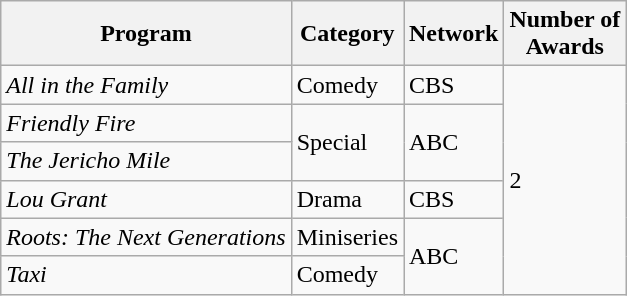<table class="wikitable">
<tr>
<th>Program</th>
<th>Category</th>
<th>Network</th>
<th>Number of<br>Awards</th>
</tr>
<tr>
<td><em>All in the Family</em></td>
<td>Comedy</td>
<td>CBS</td>
<td rowspan="6">2</td>
</tr>
<tr>
<td><em>Friendly Fire</em></td>
<td rowspan="2">Special</td>
<td rowspan="2">ABC</td>
</tr>
<tr>
<td><em>The Jericho Mile</em></td>
</tr>
<tr>
<td><em>Lou Grant</em></td>
<td>Drama</td>
<td>CBS</td>
</tr>
<tr>
<td><em>Roots: The Next Generations</em></td>
<td>Miniseries</td>
<td rowspan="2">ABC</td>
</tr>
<tr>
<td><em>Taxi</em></td>
<td>Comedy</td>
</tr>
</table>
